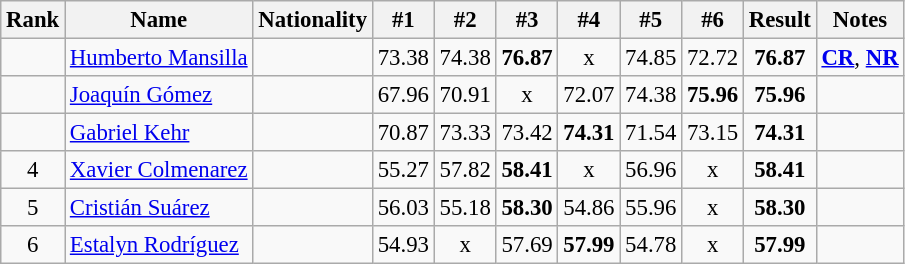<table class="wikitable sortable" style="text-align:center;font-size:95%">
<tr>
<th>Rank</th>
<th>Name</th>
<th>Nationality</th>
<th>#1</th>
<th>#2</th>
<th>#3</th>
<th>#4</th>
<th>#5</th>
<th>#6</th>
<th>Result</th>
<th>Notes</th>
</tr>
<tr>
<td></td>
<td align=left><a href='#'>Humberto Mansilla</a></td>
<td align=left></td>
<td>73.38</td>
<td>74.38</td>
<td><strong>76.87</strong></td>
<td>x</td>
<td>74.85</td>
<td>72.72</td>
<td><strong>76.87</strong></td>
<td><strong><a href='#'>CR</a></strong>, <strong><a href='#'>NR</a></strong></td>
</tr>
<tr>
<td></td>
<td align=left><a href='#'>Joaquín Gómez</a></td>
<td align=left></td>
<td>67.96</td>
<td>70.91</td>
<td>x</td>
<td>72.07</td>
<td>74.38</td>
<td><strong>75.96</strong></td>
<td><strong>75.96</strong></td>
<td></td>
</tr>
<tr>
<td></td>
<td align=left><a href='#'>Gabriel Kehr</a></td>
<td align=left></td>
<td>70.87</td>
<td>73.33</td>
<td>73.42</td>
<td><strong>74.31</strong></td>
<td>71.54</td>
<td>73.15</td>
<td><strong>74.31</strong></td>
<td></td>
</tr>
<tr>
<td>4</td>
<td align=left><a href='#'>Xavier Colmenarez</a></td>
<td align=left></td>
<td>55.27</td>
<td>57.82</td>
<td><strong>58.41</strong></td>
<td>x</td>
<td>56.96</td>
<td>x</td>
<td><strong>58.41</strong></td>
<td></td>
</tr>
<tr>
<td>5</td>
<td align=left><a href='#'>Cristián Suárez</a></td>
<td align=left></td>
<td>56.03</td>
<td>55.18</td>
<td><strong>58.30</strong></td>
<td>54.86</td>
<td>55.96</td>
<td>x</td>
<td><strong>58.30</strong></td>
<td></td>
</tr>
<tr>
<td>6</td>
<td align=left><a href='#'>Estalyn Rodríguez</a></td>
<td align=left></td>
<td>54.93</td>
<td>x</td>
<td>57.69</td>
<td><strong>57.99</strong></td>
<td>54.78</td>
<td>x</td>
<td><strong>57.99</strong></td>
<td></td>
</tr>
</table>
